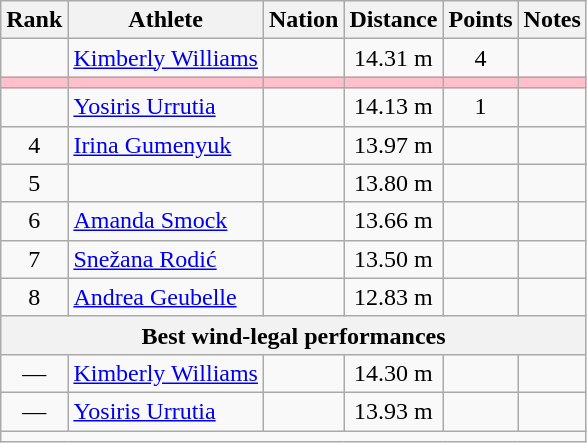<table class="wikitable mw-datatable sortable" style="text-align:center;">
<tr>
<th>Rank</th>
<th>Athlete</th>
<th>Nation</th>
<th>Distance</th>
<th>Points</th>
<th>Notes</th>
</tr>
<tr>
<td></td>
<td align=left><a href='#'>Kimberly Williams</a></td>
<td align=left></td>
<td>14.31 m </td>
<td>4</td>
<td></td>
</tr>
<tr bgcolor=pink>
<td></td>
<td align=left></td>
<td align=left></td>
<td></td>
<td></td>
<td></td>
</tr>
<tr>
<td></td>
<td align=left><a href='#'>Yosiris Urrutia</a></td>
<td align=left></td>
<td>14.13 m </td>
<td>1</td>
<td></td>
</tr>
<tr>
<td>4</td>
<td align=left><a href='#'>Irina Gumenyuk</a></td>
<td align=left></td>
<td>13.97 m </td>
<td></td>
<td></td>
</tr>
<tr>
<td>5</td>
<td align=left></td>
<td align=left></td>
<td>13.80 m </td>
<td></td>
<td></td>
</tr>
<tr>
<td>6</td>
<td align=left><a href='#'>Amanda Smock</a></td>
<td align=left></td>
<td>13.66 m </td>
<td></td>
<td></td>
</tr>
<tr>
<td>7</td>
<td align=left><a href='#'>Snežana Rodić</a></td>
<td align=left></td>
<td>13.50 m </td>
<td></td>
<td></td>
</tr>
<tr>
<td>8</td>
<td align=left><a href='#'>Andrea Geubelle</a></td>
<td align=left></td>
<td>12.83 m </td>
<td></td>
<td></td>
</tr>
<tr>
<th align=center colspan=6>Best wind-legal performances</th>
</tr>
<tr>
<td>—</td>
<td align=left><a href='#'>Kimberly Williams</a></td>
<td align=left></td>
<td>14.30 m </td>
<td></td>
<td></td>
</tr>
<tr>
<td>—</td>
<td align=left><a href='#'>Yosiris Urrutia</a></td>
<td align=left></td>
<td>13.93 m </td>
<td></td>
<td></td>
</tr>
<tr class="sortbottom">
<td colspan=6></td>
</tr>
</table>
